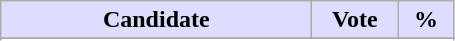<table class="wikitable">
<tr>
<th style="background:#ddf; width:200px;">Candidate</th>
<th style="background:#ddf; width:50px;">Vote</th>
<th style="background:#ddf; width:30px;">%</th>
</tr>
<tr>
</tr>
<tr>
</tr>
</table>
